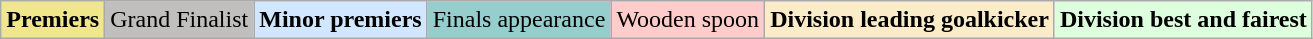<table class="wikitable">
<tr>
<td style=background:#F0E68C><strong>Premiers</strong></td>
<td style=background:#C0BFBD>Grand Finalist</td>
<td style=background:#D0E7FF><strong>Minor premiers</strong></td>
<td style=background:#96CDCD>Finals appearance</td>
<td style=background:#FFCCCC>Wooden spoon</td>
<td style=background:#FAECC8><strong>Division leading goalkicker</strong></td>
<td style=background:#DDFFDD><strong>Division best and fairest</strong></td>
</tr>
</table>
